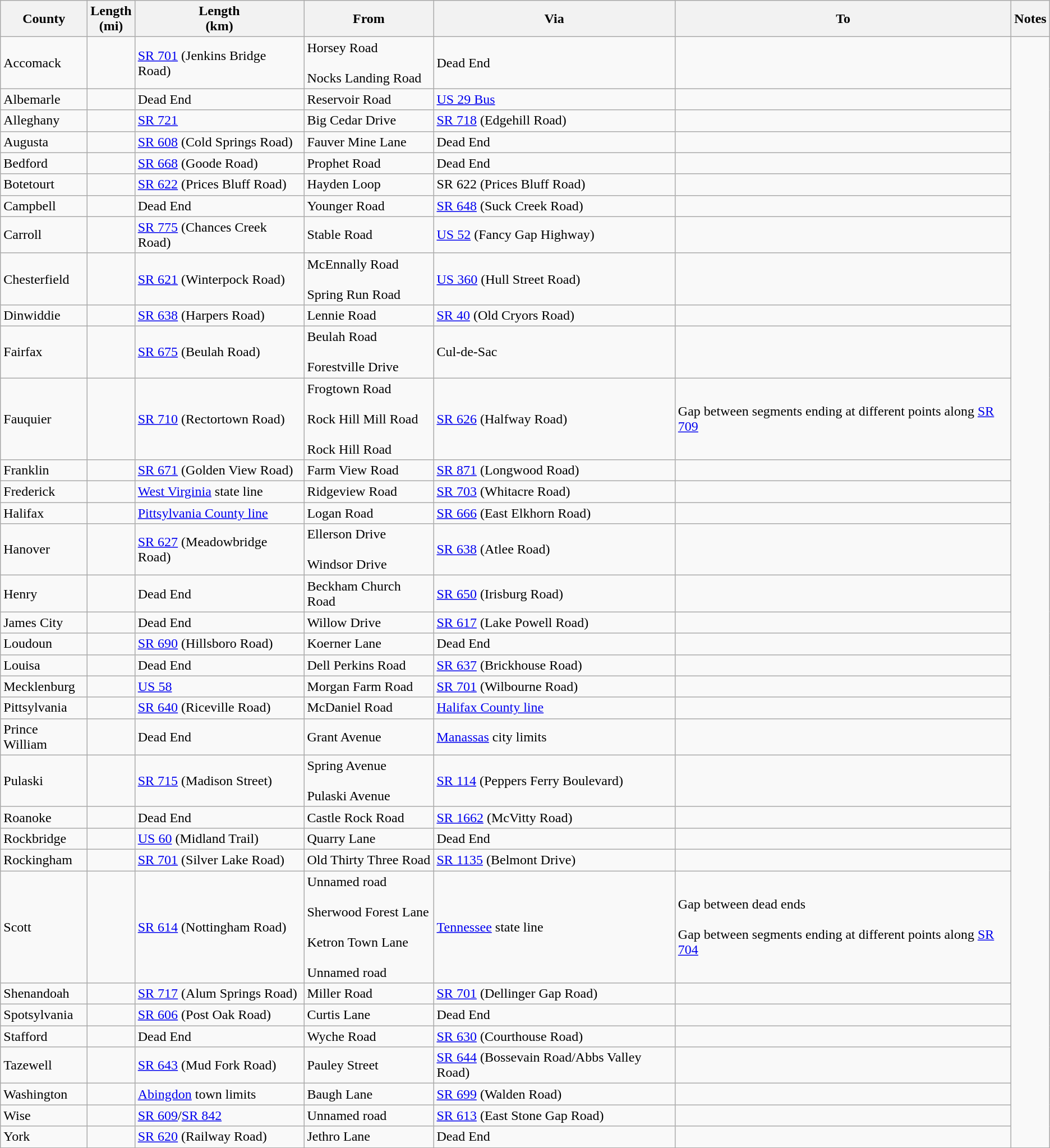<table class="wikitable sortable">
<tr>
<th>County</th>
<th>Length<br>(mi)</th>
<th>Length<br>(km)</th>
<th class="unsortable">From</th>
<th class="unsortable">Via</th>
<th class="unsortable">To</th>
<th class="unsortable">Notes</th>
</tr>
<tr>
<td id="Accomack">Accomack</td>
<td></td>
<td><a href='#'>SR 701</a> (Jenkins Bridge Road)</td>
<td>Horsey Road<br><br>Nocks Landing Road</td>
<td>Dead End</td>
<td></td>
</tr>
<tr>
<td id="Albemarle">Albemarle</td>
<td></td>
<td>Dead End</td>
<td>Reservoir Road</td>
<td><a href='#'>US 29 Bus</a></td>
<td></td>
</tr>
<tr>
<td id="Alleghany">Alleghany</td>
<td></td>
<td><a href='#'>SR 721</a></td>
<td>Big Cedar Drive</td>
<td><a href='#'>SR 718</a> (Edgehill Road)</td>
<td><br>


</td>
</tr>
<tr>
<td id="Augusta">Augusta</td>
<td></td>
<td><a href='#'>SR 608</a> (Cold Springs Road)</td>
<td>Fauver Mine Lane</td>
<td>Dead End</td>
<td><br></td>
</tr>
<tr>
<td id="Bedford">Bedford</td>
<td></td>
<td><a href='#'>SR 668</a> (Goode Road)</td>
<td>Prophet Road</td>
<td>Dead End</td>
<td><br></td>
</tr>
<tr>
<td id="Botetourt">Botetourt</td>
<td></td>
<td><a href='#'>SR 622</a> (Prices Bluff Road)</td>
<td>Hayden Loop</td>
<td>SR 622 (Prices Bluff Road)</td>
<td><br>

</td>
</tr>
<tr>
<td id="Campbell">Campbell</td>
<td></td>
<td>Dead End</td>
<td>Younger Road</td>
<td><a href='#'>SR 648</a> (Suck Creek Road)</td>
<td><br></td>
</tr>
<tr>
<td id="Carroll">Carroll</td>
<td></td>
<td><a href='#'>SR 775</a> (Chances Creek Road)</td>
<td>Stable Road</td>
<td><a href='#'>US 52</a> (Fancy Gap Highway)</td>
<td><br>
</td>
</tr>
<tr>
<td id="Chesterfield">Chesterfield</td>
<td></td>
<td><a href='#'>SR 621</a> (Winterpock Road)</td>
<td>McEnnally Road<br><br>Spring Run Road</td>
<td><a href='#'>US 360</a> (Hull Street Road)</td>
<td><br>



</td>
</tr>
<tr>
<td id="Dinwiddie">Dinwiddie</td>
<td></td>
<td><a href='#'>SR 638</a> (Harpers Road)</td>
<td>Lennie Road</td>
<td><a href='#'>SR 40</a> (Old Cryors Road)</td>
<td><br></td>
</tr>
<tr>
<td id="Fairfax">Fairfax</td>
<td></td>
<td><a href='#'>SR 675</a> (Beulah Road)</td>
<td>Beulah Road<br><br>Forestville Drive</td>
<td>Cul-de-Sac</td>
<td></td>
</tr>
<tr>
<td id="Fauquier">Fauquier</td>
<td></td>
<td><a href='#'>SR 710</a> (Rectortown Road)</td>
<td>Frogtown Road<br><br>Rock Hill Mill Road<br><br>Rock Hill Road</td>
<td><a href='#'>SR 626</a> (Halfway Road)</td>
<td>Gap between segments ending at different points along <a href='#'>SR 709</a><br>
</td>
</tr>
<tr>
<td id="Franklin">Franklin</td>
<td></td>
<td><a href='#'>SR 671</a> (Golden View Road)</td>
<td>Farm View Road</td>
<td><a href='#'>SR 871</a> (Longwood Road)</td>
<td></td>
</tr>
<tr>
<td id="Frederick">Frederick</td>
<td></td>
<td><a href='#'>West Virginia</a> state line</td>
<td>Ridgeview Road</td>
<td><a href='#'>SR 703</a> (Whitacre Road)</td>
<td><br>




</td>
</tr>
<tr>
<td id="Halifax">Halifax</td>
<td></td>
<td><a href='#'>Pittsylvania County line</a></td>
<td>Logan Road</td>
<td><a href='#'>SR 666</a> (East Elkhorn Road)</td>
<td></td>
</tr>
<tr>
<td id="Hanover">Hanover</td>
<td></td>
<td><a href='#'>SR 627</a> (Meadowbridge Road)</td>
<td>Ellerson Drive<br><br>Windsor Drive</td>
<td><a href='#'>SR 638</a> (Atlee Road)</td>
<td><br></td>
</tr>
<tr>
<td id="Henry">Henry</td>
<td></td>
<td>Dead End</td>
<td>Beckham Church Road</td>
<td><a href='#'>SR 650</a> (Irisburg Road)</td>
<td><br>
</td>
</tr>
<tr>
<td id="James City">James City</td>
<td></td>
<td>Dead End</td>
<td>Willow Drive</td>
<td><a href='#'>SR 617</a> (Lake Powell Road)</td>
<td><br>



</td>
</tr>
<tr>
<td id="Loudoun">Loudoun</td>
<td></td>
<td><a href='#'>SR 690</a> (Hillsboro Road)</td>
<td>Koerner Lane</td>
<td>Dead End</td>
<td></td>
</tr>
<tr>
<td id="Louisa">Louisa</td>
<td></td>
<td>Dead End</td>
<td>Dell Perkins Road</td>
<td><a href='#'>SR 637</a> (Brickhouse Road)</td>
<td><br>

</td>
</tr>
<tr>
<td id="Mecklenburg">Mecklenburg</td>
<td></td>
<td><a href='#'>US 58</a></td>
<td>Morgan Farm Road</td>
<td><a href='#'>SR 701</a> (Wilbourne Road)</td>
<td><br>








</td>
</tr>
<tr>
<td id="Pittsylvania">Pittsylvania</td>
<td></td>
<td><a href='#'>SR 640</a> (Riceville Road)</td>
<td>McDaniel Road</td>
<td><a href='#'>Halifax County line</a></td>
<td><br>

</td>
</tr>
<tr>
<td id="Prince William">Prince William</td>
<td></td>
<td>Dead End</td>
<td>Grant Avenue</td>
<td><a href='#'>Manassas</a> city limits</td>
<td></td>
</tr>
<tr>
<td id="Pulaski">Pulaski</td>
<td></td>
<td><a href='#'>SR 715</a> (Madison Street)</td>
<td>Spring Avenue<br><br>Pulaski Avenue</td>
<td><a href='#'>SR 114</a> (Peppers Ferry Boulevard)</td>
<td><br>
</td>
</tr>
<tr>
<td id="Roanoke">Roanoke</td>
<td></td>
<td>Dead End</td>
<td>Castle Rock Road</td>
<td><a href='#'>SR 1662</a> (McVitty Road)</td>
<td></td>
</tr>
<tr>
<td id="Rockbridge">Rockbridge</td>
<td></td>
<td><a href='#'>US 60</a> (Midland Trail)</td>
<td>Quarry Lane</td>
<td>Dead End</td>
<td></td>
</tr>
<tr>
<td id="Rockingham">Rockingham</td>
<td></td>
<td><a href='#'>SR 701</a> (Silver Lake Road)</td>
<td>Old Thirty Three Road</td>
<td><a href='#'>SR 1135</a> (Belmont Drive)</td>
<td><br></td>
</tr>
<tr>
<td id="Scott">Scott</td>
<td></td>
<td><a href='#'>SR 614</a> (Nottingham Road)</td>
<td>Unnamed road<br><br>Sherwood Forest Lane<br><br>Ketron Town Lane<br><br>Unnamed road</td>
<td><a href='#'>Tennessee</a> state line</td>
<td>Gap between dead ends<br><br>Gap between segments ending at different points along <a href='#'>SR 704</a></td>
</tr>
<tr>
<td id="Shenandoah">Shenandoah</td>
<td></td>
<td><a href='#'>SR 717</a> (Alum Springs Road)</td>
<td>Miller Road</td>
<td><a href='#'>SR 701</a> (Dellinger Gap Road)</td>
<td><br>
</td>
</tr>
<tr>
<td id="Spotsylvania">Spotsylvania</td>
<td></td>
<td><a href='#'>SR 606</a> (Post Oak Road)</td>
<td>Curtis Lane</td>
<td>Dead End</td>
<td></td>
</tr>
<tr>
<td id="Stafford">Stafford</td>
<td></td>
<td>Dead End</td>
<td>Wyche Road</td>
<td><a href='#'>SR 630</a> (Courthouse Road)</td>
<td><br>
</td>
</tr>
<tr>
<td id="Tazewell">Tazewell</td>
<td></td>
<td><a href='#'>SR 643</a> (Mud Fork Road)</td>
<td>Pauley Street</td>
<td><a href='#'>SR 644</a> (Bossevain Road/Abbs Valley Road)</td>
<td><br></td>
</tr>
<tr>
<td id="Washington">Washington</td>
<td></td>
<td><a href='#'>Abingdon</a> town limits</td>
<td>Baugh Lane</td>
<td><a href='#'>SR 699</a> (Walden Road)</td>
<td><br></td>
</tr>
<tr>
<td id="Wise">Wise</td>
<td></td>
<td><a href='#'>SR 609</a>/<a href='#'>SR 842</a></td>
<td>Unnamed road</td>
<td><a href='#'>SR 613</a> (East Stone Gap Road)</td>
<td><br></td>
</tr>
<tr>
<td id="York">York</td>
<td></td>
<td><a href='#'>SR 620</a> (Railway Road)</td>
<td>Jethro Lane</td>
<td>Dead End</td>
<td></td>
</tr>
</table>
